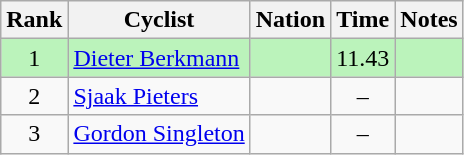<table class="wikitable sortable" style="text-align:center">
<tr>
<th>Rank</th>
<th>Cyclist</th>
<th>Nation</th>
<th>Time</th>
<th>Notes</th>
</tr>
<tr bgcolor=bbf3bb>
<td>1</td>
<td align=left data-sort-value="Berkmann, Dieter"><a href='#'>Dieter Berkmann</a></td>
<td align=left></td>
<td>11.43</td>
<td></td>
</tr>
<tr>
<td>2</td>
<td align=left data-sort-value="Pieters, Sjaak"><a href='#'>Sjaak Pieters</a></td>
<td align=left></td>
<td>–</td>
<td></td>
</tr>
<tr>
<td>3</td>
<td align=left data-sort-value="Singleton, Gordon"><a href='#'>Gordon Singleton</a></td>
<td align=left></td>
<td>–</td>
<td></td>
</tr>
</table>
